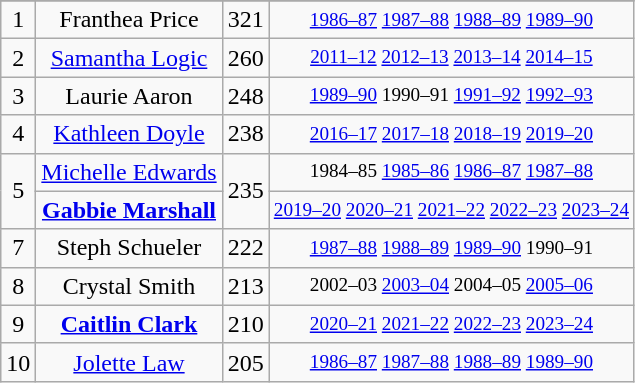<table class="wikitable sortable" style="text-align: center">
<tr>
</tr>
<tr>
<td>1</td>
<td>Franthea Price</td>
<td>321</td>
<td style="font-size:80%;"><a href='#'>1986–87</a> <a href='#'>1987–88</a> <a href='#'>1988–89</a> <a href='#'>1989–90</a></td>
</tr>
<tr>
<td>2</td>
<td><a href='#'>Samantha Logic</a></td>
<td>260</td>
<td style="font-size:80%;"><a href='#'>2011–12</a> <a href='#'>2012–13</a> <a href='#'>2013–14</a> <a href='#'>2014–15</a></td>
</tr>
<tr>
<td>3</td>
<td>Laurie Aaron</td>
<td>248</td>
<td style="font-size:80%;"><a href='#'>1989–90</a> 1990–91 <a href='#'>1991–92</a> <a href='#'>1992–93</a></td>
</tr>
<tr>
<td>4</td>
<td><a href='#'>Kathleen Doyle</a></td>
<td>238</td>
<td style="font-size:80%;"><a href='#'>2016–17</a> <a href='#'>2017–18</a> <a href='#'>2018–19</a> <a href='#'>2019–20</a></td>
</tr>
<tr>
<td rowspan=2>5</td>
<td><a href='#'>Michelle Edwards</a></td>
<td rowspan=2>235</td>
<td style="font-size:80%;">1984–85 <a href='#'>1985–86</a> <a href='#'>1986–87</a> <a href='#'>1987–88</a></td>
</tr>
<tr>
<td><strong><a href='#'>Gabbie Marshall</a></strong></td>
<td style="font-size:80%;"><a href='#'>2019–20</a> <a href='#'>2020–21</a> <a href='#'>2021–22</a> <a href='#'>2022–23</a> <a href='#'>2023–24</a></td>
</tr>
<tr>
<td>7</td>
<td>Steph Schueler</td>
<td>222</td>
<td style="font-size:80%;"><a href='#'>1987–88</a> <a href='#'>1988–89</a> <a href='#'>1989–90</a> 1990–91</td>
</tr>
<tr>
<td>8</td>
<td>Crystal Smith</td>
<td>213</td>
<td style="font-size:80%;">2002–03 <a href='#'>2003–04</a> 2004–05 <a href='#'>2005–06</a></td>
</tr>
<tr>
<td>9</td>
<td><strong><a href='#'>Caitlin Clark</a></strong></td>
<td>210</td>
<td style="font-size:80%;"><a href='#'>2020–21</a> <a href='#'>2021–22</a> <a href='#'>2022–23</a> <a href='#'>2023–24</a></td>
</tr>
<tr>
<td>10</td>
<td><a href='#'>Jolette Law</a></td>
<td>205</td>
<td style="font-size:80%;"><a href='#'>1986–87</a> <a href='#'>1987–88</a> <a href='#'>1988–89</a> <a href='#'>1989–90</a></td>
</tr>
</table>
